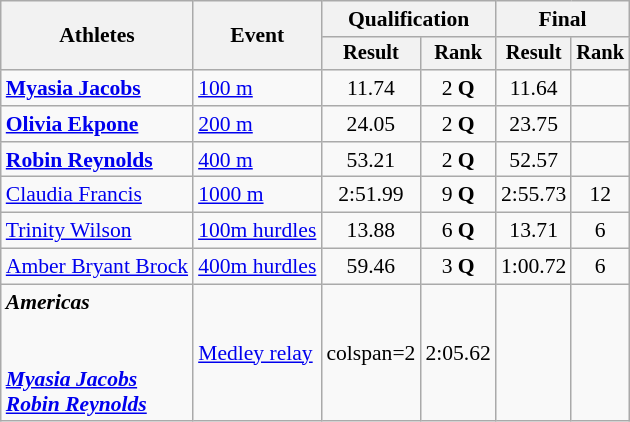<table class=wikitable style=font-size:90%;text-align:center>
<tr>
<th rowspan=2>Athletes</th>
<th rowspan=2>Event</th>
<th colspan=2>Qualification</th>
<th colspan=2>Final</th>
</tr>
<tr style=font-size:95%>
<th>Result</th>
<th>Rank</th>
<th>Result</th>
<th>Rank</th>
</tr>
<tr>
<td align=left><strong><a href='#'>Myasia Jacobs</a></strong></td>
<td align=left><a href='#'>100 m</a></td>
<td>11.74</td>
<td>2 <strong>Q</strong></td>
<td>11.64</td>
<td></td>
</tr>
<tr>
<td align=left><strong><a href='#'>Olivia Ekpone</a></strong></td>
<td align=left><a href='#'>200 m</a></td>
<td>24.05</td>
<td>2 <strong>Q</strong></td>
<td>23.75</td>
<td></td>
</tr>
<tr>
<td align=left><strong><a href='#'>Robin Reynolds</a></strong></td>
<td align=left><a href='#'>400 m</a></td>
<td>53.21</td>
<td>2 <strong>Q</strong></td>
<td>52.57</td>
<td></td>
</tr>
<tr>
<td align=left><a href='#'>Claudia Francis</a></td>
<td align=left><a href='#'>1000 m</a></td>
<td>2:51.99</td>
<td>9 <strong>Q</strong></td>
<td>2:55.73</td>
<td>12</td>
</tr>
<tr>
<td align=left><a href='#'>Trinity Wilson</a></td>
<td align=left><a href='#'>100m hurdles</a></td>
<td>13.88</td>
<td>6 <strong>Q</strong></td>
<td>13.71</td>
<td>6</td>
</tr>
<tr>
<td align=left><a href='#'>Amber Bryant Brock</a></td>
<td a;ign=left><a href='#'>400m hurdles</a></td>
<td>59.46</td>
<td>3 <strong>Q</strong></td>
<td>1:00.72</td>
<td>6</td>
</tr>
<tr>
<td align=left><strong><em>Americas<em><br><br><br><a href='#'>Myasia Jacobs</a><br><a href='#'>Robin Reynolds</a><strong></td>
<td align=left><a href='#'>Medley relay</a></td>
<td>colspan=2 </td>
<td>2:05.62</td>
<td></td>
</tr>
</table>
